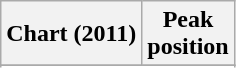<table class="wikitable sortable plainrowheaders" style="text-align:center;">
<tr>
<th scope="col">Chart (2011)</th>
<th scope="col">Peak<br>position</th>
</tr>
<tr>
</tr>
<tr>
</tr>
</table>
